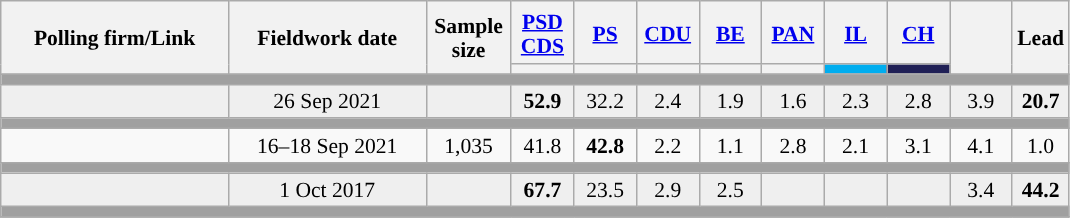<table class="wikitable sortable mw-datatable" style="text-align:center;font-size:90%;line-height:16px;">
<tr style="height:42px;">
<th style="width:145px;" rowspan="2">Polling firm/Link</th>
<th style="width:125px;" rowspan="2">Fieldwork date</th>
<th class="unsortable" style="width:50px;" rowspan="2">Sample size</th>
<th class="unsortable" style="width:35px;"><a href='#'>PSD</a><br><a href='#'>CDS</a></th>
<th class="unsortable" style="width:35px;"><a href='#'>PS</a></th>
<th class="unsortable" style="width:35px;"><a href='#'>CDU</a></th>
<th class="unsortable" style="width:35px;"><a href='#'>BE</a></th>
<th class="unsortable" style="width:35px;"><a href='#'>PAN</a></th>
<th class="unsortable" style="width:35px;"><a href='#'>IL</a></th>
<th class="unsortable" style="width:35px;"><a href='#'>CH</a></th>
<th class="unsortable" style="width:35px;" rowspan="2"></th>
<th class="unsortable" style="width:30px;" rowspan="2">Lead</th>
</tr>
<tr>
<th class="unsortable" style="color:inherit;background:"></th>
<th class="unsortable" style="color:inherit;background:"></th>
<th class="unsortable" style="color:inherit;background:"></th>
<th class="unsortable" style="color:inherit;background:"></th>
<th class="sortable" style="background:"></th>
<th class="sortable" style="background:#00ADEF;"></th>
<th class="sortable" style="background:#202056;"></th>
</tr>
<tr>
<td colspan="13" style="background:#A0A0A0"></td>
</tr>
<tr style="background:#EFEFEF;">
<td><strong></strong></td>
<td data-sort-value="2019-10-06">26 Sep 2021</td>
<td></td>
<td><strong>52.9</strong><br></td>
<td>32.2<br></td>
<td>2.4<br></td>
<td>1.9<br></td>
<td>1.6<br></td>
<td>2.3<br></td>
<td>2.8<br></td>
<td>3.9</td>
<td style="background:"><strong>20.7</strong></td>
</tr>
<tr>
<td colspan="13" style="background:#A0A0A0"></td>
</tr>
<tr>
<td align="center"><br></td>
<td align="center">16–18 Sep 2021</td>
<td>1,035</td>
<td align="center">41.8<br></td>
<td align="center" ><strong>42.8</strong><br></td>
<td align="center">2.2<br></td>
<td align="center">1.1<br></td>
<td align="center">2.8<br></td>
<td align="center">2.1<br></td>
<td align="center">3.1<br></td>
<td align="center">4.1</td>
<td style="background:">1.0</td>
</tr>
<tr>
<td colspan="13" style="background:#A0A0A0"></td>
</tr>
<tr style="background:#EFEFEF;">
<td><strong></strong></td>
<td data-sort-value="2019-10-06">1 Oct 2017</td>
<td></td>
<td><strong>67.7</strong><br></td>
<td>23.5<br></td>
<td>2.9<br></td>
<td>2.5<br></td>
<td></td>
<td></td>
<td></td>
<td>3.4</td>
<td style="background:"><strong>44.2</strong></td>
</tr>
<tr>
<td colspan="13" style="background:#A0A0A0"></td>
</tr>
<tr>
</tr>
</table>
